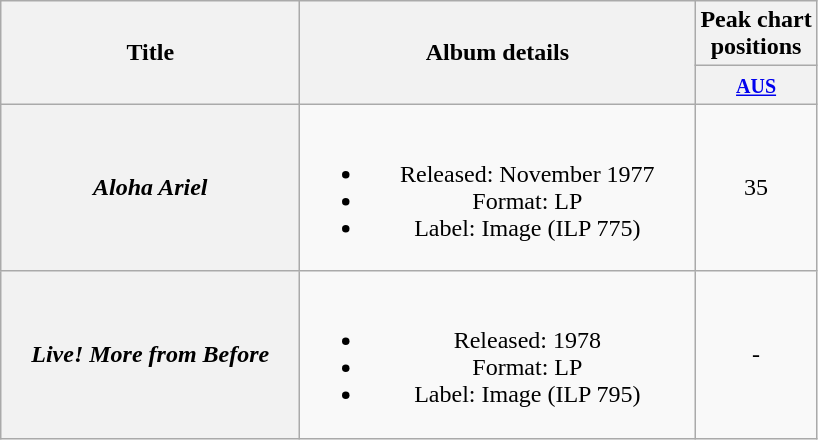<table class="wikitable plainrowheaders" style="text-align:center;" border="1">
<tr>
<th scope="col" rowspan="2" style="width:12em;">Title</th>
<th scope="col" rowspan="2" style="width:16em;">Album details</th>
<th scope="col" colspan="1">Peak chart<br>positions</th>
</tr>
<tr>
<th scope="col" style="text-align:center;"><small><a href='#'>AUS</a></small><br></th>
</tr>
<tr>
<th scope="row"><em>Aloha Ariel</em></th>
<td><br><ul><li>Released: November 1977</li><li>Format: LP</li><li>Label: Image (ILP 775)</li></ul></td>
<td align="center">35</td>
</tr>
<tr>
<th scope="row"><em>Live! More from Before</em></th>
<td><br><ul><li>Released: 1978</li><li>Format: LP</li><li>Label: Image (ILP 795)</li></ul></td>
<td align="center">-</td>
</tr>
</table>
